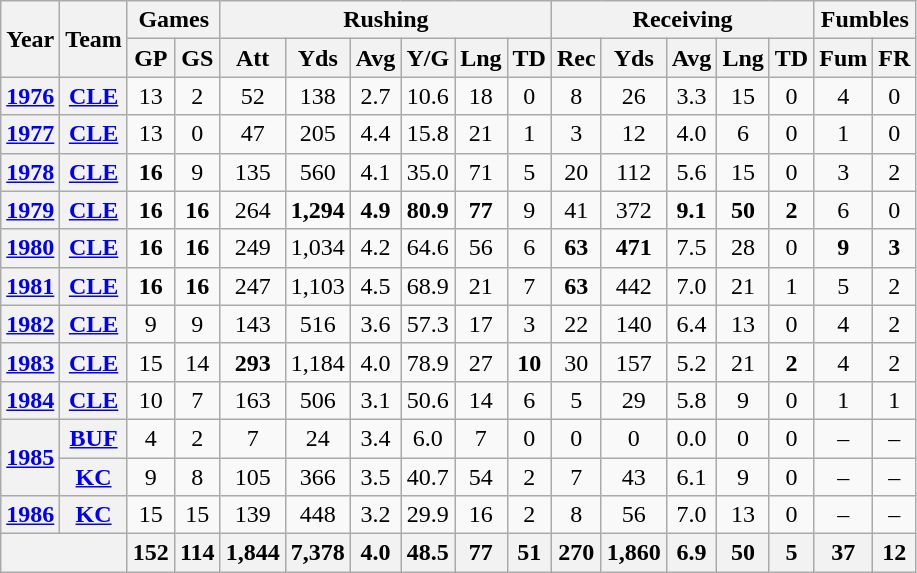<table class= "wikitable" style="text-align:center;">
<tr>
<th rowspan="2">Year</th>
<th rowspan="2">Team</th>
<th colspan="2">Games</th>
<th colspan="6">Rushing</th>
<th colspan="5">Receiving</th>
<th colspan="2">Fumbles</th>
</tr>
<tr>
<th>GP</th>
<th>GS</th>
<th>Att</th>
<th>Yds</th>
<th>Avg</th>
<th>Y/G</th>
<th>Lng</th>
<th>TD</th>
<th>Rec</th>
<th>Yds</th>
<th>Avg</th>
<th>Lng</th>
<th>TD</th>
<th>Fum</th>
<th>FR</th>
</tr>
<tr>
<th><a href='#'>1976</a></th>
<th><a href='#'>CLE</a></th>
<td>13</td>
<td>2</td>
<td>52</td>
<td>138</td>
<td>2.7</td>
<td>10.6</td>
<td>18</td>
<td>0</td>
<td>8</td>
<td>26</td>
<td>3.3</td>
<td>15</td>
<td>0</td>
<td>4</td>
<td>0</td>
</tr>
<tr>
<th><a href='#'>1977</a></th>
<th><a href='#'>CLE</a></th>
<td>13</td>
<td>0</td>
<td>47</td>
<td>205</td>
<td>4.4</td>
<td>15.8</td>
<td>21</td>
<td>1</td>
<td>3</td>
<td>12</td>
<td>4.0</td>
<td>6</td>
<td>0</td>
<td>1</td>
<td>0</td>
</tr>
<tr>
<th><a href='#'>1978</a></th>
<th><a href='#'>CLE</a></th>
<td><strong>16</strong></td>
<td>9</td>
<td>135</td>
<td>560</td>
<td>4.1</td>
<td>35.0</td>
<td>71</td>
<td>5</td>
<td>20</td>
<td>112</td>
<td>5.6</td>
<td>15</td>
<td>0</td>
<td>3</td>
<td>2</td>
</tr>
<tr>
<th><a href='#'>1979</a></th>
<th><a href='#'>CLE</a></th>
<td><strong>16</strong></td>
<td><strong>16</strong></td>
<td>264</td>
<td><strong>1,294</strong></td>
<td><strong>4.9</strong></td>
<td><strong>80.9</strong></td>
<td><strong>77</strong></td>
<td>9</td>
<td>41</td>
<td>372</td>
<td><strong>9.1</strong></td>
<td><strong>50</strong></td>
<td><strong>2</strong></td>
<td>6</td>
<td>0</td>
</tr>
<tr>
<th><a href='#'>1980</a></th>
<th><a href='#'>CLE</a></th>
<td><strong>16</strong></td>
<td><strong>16</strong></td>
<td>249</td>
<td>1,034</td>
<td>4.2</td>
<td>64.6</td>
<td>56</td>
<td>6</td>
<td><strong>63</strong></td>
<td><strong>471</strong></td>
<td>7.5</td>
<td>28</td>
<td>0</td>
<td><strong>9</strong></td>
<td><strong>3</strong></td>
</tr>
<tr>
<th><a href='#'>1981</a></th>
<th><a href='#'>CLE</a></th>
<td><strong>16</strong></td>
<td><strong>16</strong></td>
<td>247</td>
<td>1,103</td>
<td>4.5</td>
<td>68.9</td>
<td>21</td>
<td>7</td>
<td><strong>63</strong></td>
<td>442</td>
<td>7.0</td>
<td>21</td>
<td>1</td>
<td>5</td>
<td>2</td>
</tr>
<tr>
<th><a href='#'>1982</a></th>
<th><a href='#'>CLE</a></th>
<td>9</td>
<td>9</td>
<td>143</td>
<td>516</td>
<td>3.6</td>
<td>57.3</td>
<td>17</td>
<td>3</td>
<td>22</td>
<td>140</td>
<td>6.4</td>
<td>13</td>
<td>0</td>
<td>4</td>
<td>2</td>
</tr>
<tr>
<th><a href='#'>1983</a></th>
<th><a href='#'>CLE</a></th>
<td>15</td>
<td>14</td>
<td><strong>293</strong></td>
<td>1,184</td>
<td>4.0</td>
<td>78.9</td>
<td>27</td>
<td><strong>10</strong></td>
<td>30</td>
<td>157</td>
<td>5.2</td>
<td>21</td>
<td><strong>2</strong></td>
<td>4</td>
<td>2</td>
</tr>
<tr>
<th><a href='#'>1984</a></th>
<th><a href='#'>CLE</a></th>
<td>10</td>
<td>7</td>
<td>163</td>
<td>506</td>
<td>3.1</td>
<td>50.6</td>
<td>14</td>
<td>6</td>
<td>5</td>
<td>29</td>
<td>5.8</td>
<td>9</td>
<td>0</td>
<td>1</td>
<td>1</td>
</tr>
<tr>
<th rowspan="2"><a href='#'>1985</a></th>
<th><a href='#'>BUF</a></th>
<td>4</td>
<td>2</td>
<td>7</td>
<td>24</td>
<td>3.4</td>
<td>6.0</td>
<td>7</td>
<td>0</td>
<td>0</td>
<td>0</td>
<td>0.0</td>
<td>0</td>
<td>0</td>
<td>–</td>
<td>–</td>
</tr>
<tr>
<th><a href='#'>KC</a></th>
<td>9</td>
<td>8</td>
<td>105</td>
<td>366</td>
<td>3.5</td>
<td>40.7</td>
<td>54</td>
<td>2</td>
<td>7</td>
<td>43</td>
<td>6.1</td>
<td>9</td>
<td>0</td>
<td>–</td>
<td>–</td>
</tr>
<tr>
<th><a href='#'>1986</a></th>
<th><a href='#'>KC</a></th>
<td>15</td>
<td>15</td>
<td>139</td>
<td>448</td>
<td>3.2</td>
<td>29.9</td>
<td>16</td>
<td>2</td>
<td>8</td>
<td>56</td>
<td>7.0</td>
<td>13</td>
<td>0</td>
<td>–</td>
<td>–</td>
</tr>
<tr>
<th colspan="2"></th>
<th>152</th>
<th>114</th>
<th>1,844</th>
<th>7,378</th>
<th>4.0</th>
<th>48.5</th>
<th>77</th>
<th>51</th>
<th>270</th>
<th>1,860</th>
<th>6.9</th>
<th>50</th>
<th>5</th>
<th>37</th>
<th>12</th>
</tr>
</table>
